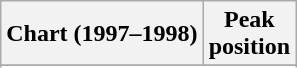<table class="wikitable sortable">
<tr>
<th align="left">Chart (1997–1998)</th>
<th align="center">Peak<br>position</th>
</tr>
<tr>
</tr>
<tr>
</tr>
<tr>
</tr>
</table>
